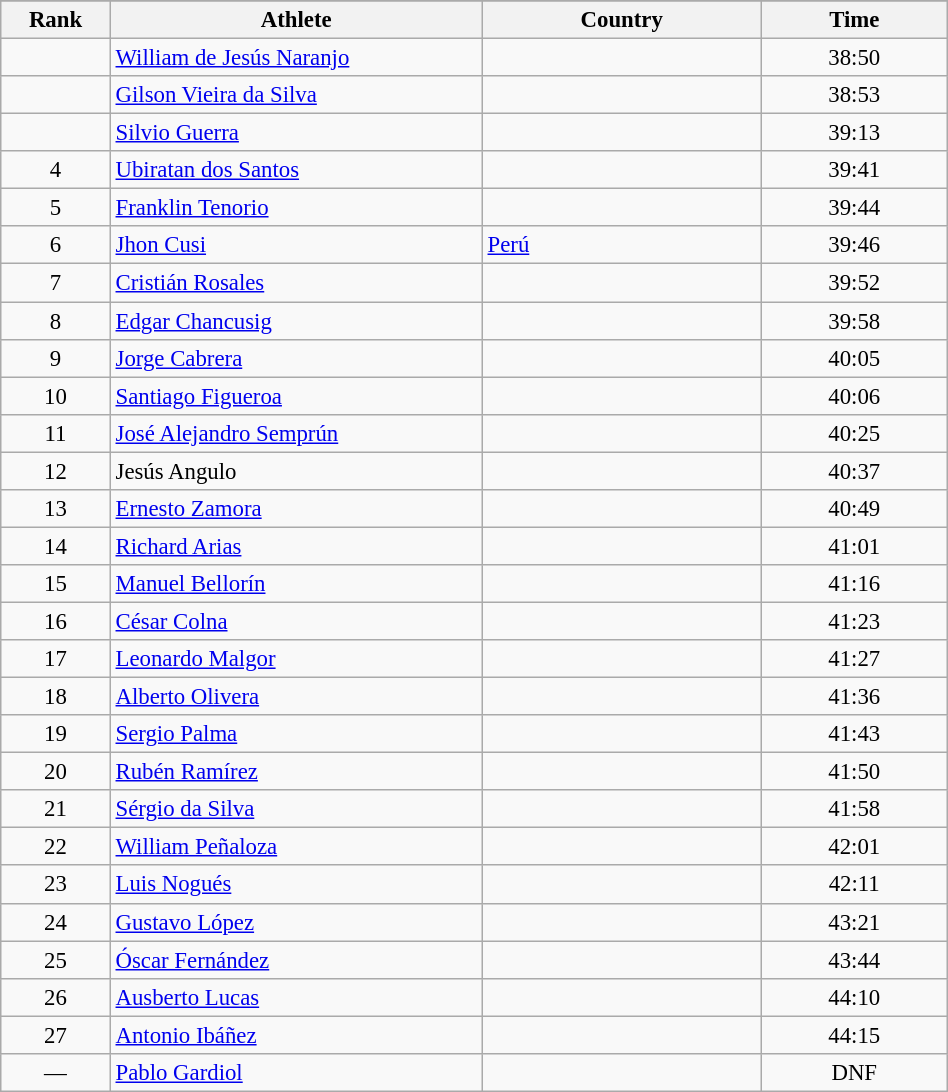<table class="wikitable sortable" style=" text-align:center; font-size:95%;" width="50%">
<tr>
</tr>
<tr>
<th width=5%>Rank</th>
<th width=20%>Athlete</th>
<th width=15%>Country</th>
<th width=10%>Time</th>
</tr>
<tr>
<td align=center></td>
<td align=left><a href='#'>William de Jesús Naranjo</a></td>
<td align=left></td>
<td>38:50</td>
</tr>
<tr>
<td align=center></td>
<td align=left><a href='#'>Gilson Vieira da Silva</a></td>
<td align=left></td>
<td>38:53</td>
</tr>
<tr>
<td align=center></td>
<td align=left><a href='#'>Silvio Guerra</a></td>
<td align=left></td>
<td>39:13</td>
</tr>
<tr>
<td align=center>4</td>
<td align=left><a href='#'>Ubiratan dos Santos</a></td>
<td align=left></td>
<td>39:41</td>
</tr>
<tr>
<td align=center>5</td>
<td align=left><a href='#'>Franklin Tenorio</a></td>
<td align=left></td>
<td>39:44</td>
</tr>
<tr>
<td align=center>6</td>
<td align=left><a href='#'>Jhon Cusi</a></td>
<td align=left> <a href='#'>Perú</a></td>
<td>39:46</td>
</tr>
<tr>
<td align=center>7</td>
<td align=left><a href='#'>Cristián Rosales</a></td>
<td align=left></td>
<td>39:52</td>
</tr>
<tr>
<td align=center>8</td>
<td align=left><a href='#'>Edgar Chancusig</a></td>
<td align=left></td>
<td>39:58</td>
</tr>
<tr>
<td align=center>9</td>
<td align=left><a href='#'>Jorge Cabrera</a></td>
<td align=left></td>
<td>40:05</td>
</tr>
<tr>
<td align=center>10</td>
<td align=left><a href='#'>Santiago Figueroa</a></td>
<td align=left></td>
<td>40:06</td>
</tr>
<tr>
<td align=center>11</td>
<td align=left><a href='#'>José Alejandro Semprún</a></td>
<td align=left></td>
<td>40:25</td>
</tr>
<tr>
<td align=center>12</td>
<td align=left>Jesús Angulo</td>
<td align=left></td>
<td>40:37</td>
</tr>
<tr>
<td align=center>13</td>
<td align=left><a href='#'>Ernesto Zamora</a></td>
<td align=left></td>
<td>40:49</td>
</tr>
<tr>
<td align=center>14</td>
<td align=left><a href='#'>Richard Arias</a></td>
<td align=left></td>
<td>41:01</td>
</tr>
<tr>
<td align=center>15</td>
<td align=left><a href='#'>Manuel Bellorín</a></td>
<td align=left></td>
<td>41:16</td>
</tr>
<tr>
<td align=center>16</td>
<td align=left><a href='#'>César Colna</a></td>
<td align=left></td>
<td>41:23</td>
</tr>
<tr>
<td align=center>17</td>
<td align=left><a href='#'>Leonardo Malgor</a></td>
<td align=left></td>
<td>41:27</td>
</tr>
<tr>
<td align=center>18</td>
<td align=left><a href='#'>Alberto Olivera</a></td>
<td align=left></td>
<td>41:36</td>
</tr>
<tr>
<td align=center>19</td>
<td align=left><a href='#'>Sergio Palma</a></td>
<td align=left></td>
<td>41:43</td>
</tr>
<tr>
<td align=center>20</td>
<td align=left><a href='#'>Rubén Ramírez</a></td>
<td align=left></td>
<td>41:50</td>
</tr>
<tr>
<td align=center>21</td>
<td align=left><a href='#'>Sérgio da Silva</a></td>
<td align=left></td>
<td>41:58</td>
</tr>
<tr>
<td align=center>22</td>
<td align=left><a href='#'>William Peñaloza</a></td>
<td align=left></td>
<td>42:01</td>
</tr>
<tr>
<td align=center>23</td>
<td align=left><a href='#'>Luis Nogués</a></td>
<td align=left></td>
<td>42:11</td>
</tr>
<tr>
<td align=center>24</td>
<td align=left><a href='#'>Gustavo López</a></td>
<td align=left></td>
<td>43:21</td>
</tr>
<tr>
<td align=center>25</td>
<td align=left><a href='#'>Óscar Fernández</a></td>
<td align=left></td>
<td>43:44</td>
</tr>
<tr>
<td align=center>26</td>
<td align=left><a href='#'>Ausberto Lucas</a></td>
<td align=left></td>
<td>44:10</td>
</tr>
<tr>
<td align=center>27</td>
<td align=left><a href='#'>Antonio Ibáñez</a></td>
<td align=left></td>
<td>44:15</td>
</tr>
<tr>
<td align=center>—</td>
<td align=left><a href='#'>Pablo Gardiol</a></td>
<td align=left></td>
<td>DNF</td>
</tr>
</table>
